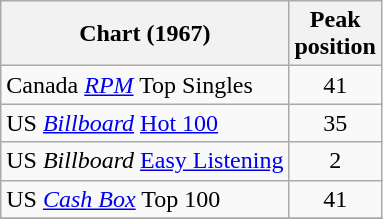<table class="wikitable sortable">
<tr>
<th>Chart (1967)</th>
<th>Peak<br>position</th>
</tr>
<tr>
<td>Canada <em><a href='#'>RPM</a></em> Top Singles</td>
<td style="text-align:center;">41</td>
</tr>
<tr>
<td>US <em><a href='#'>Billboard</a></em> <a href='#'>Hot 100</a></td>
<td style="text-align:center;">35</td>
</tr>
<tr>
<td>US <em>Billboard</em> <a href='#'>Easy Listening</a></td>
<td style="text-align:center;">2</td>
</tr>
<tr>
<td>US <a href='#'><em>Cash Box</em></a> Top 100</td>
<td align="center">41</td>
</tr>
<tr>
</tr>
</table>
